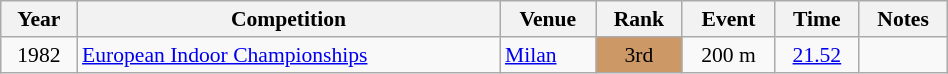<table class="wikitable" width=50% style="font-size:90%; text-align:center;">
<tr Gothenburg>
<th>Year</th>
<th>Competition</th>
<th>Venue</th>
<th>Rank</th>
<th>Event</th>
<th>Time</th>
<th>Notes</th>
</tr>
<tr>
<td>1982</td>
<td align=left><a href='#'>European Indoor Championships</a></td>
<td align=left> <a href='#'>Milan</a></td>
<td bgcolor=cc9966>3rd</td>
<td>200 m</td>
<td><a href='#'>21.52</a></td>
<td></td>
</tr>
</table>
